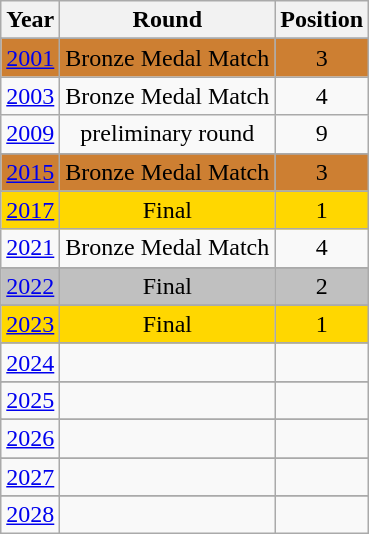<table class="wikitable" style="text-align: center;">
<tr>
<th>Year</th>
<th>Round</th>
<th>Position</th>
</tr>
<tr>
</tr>
<tr style="background:#CD7F32;">
<td> <a href='#'>2001</a></td>
<td>Bronze Medal Match</td>
<td>3</td>
</tr>
<tr>
<td> <a href='#'>2003</a></td>
<td>Bronze Medal Match</td>
<td>4</td>
</tr>
<tr>
<td> <a href='#'>2009</a></td>
<td>preliminary round</td>
<td>9</td>
</tr>
<tr>
</tr>
<tr style="background:#CD7F32;">
<td> <a href='#'>2015</a></td>
<td>Bronze Medal Match</td>
<td>3</td>
</tr>
<tr>
</tr>
<tr style="background:gold;">
<td> <a href='#'>2017</a></td>
<td>Final</td>
<td>1</td>
</tr>
<tr>
<td> <a href='#'>2021</a></td>
<td>Bronze Medal Match</td>
<td>4</td>
</tr>
<tr>
</tr>
<tr style="background:silver;">
<td> <a href='#'>2022</a></td>
<td>Final</td>
<td>2</td>
</tr>
<tr>
</tr>
<tr style="background:gold;">
<td> <a href='#'>2023</a></td>
<td>Final</td>
<td>1</td>
</tr>
<tr>
</tr>
<tr style="background:;">
<td> <a href='#'>2024</a></td>
<td></td>
<td></td>
</tr>
<tr>
</tr>
<tr style="background:;">
<td> <a href='#'>2025</a></td>
<td></td>
<td></td>
</tr>
<tr>
</tr>
<tr style="background:;">
<td> <a href='#'>2026</a></td>
<td></td>
<td></td>
</tr>
<tr>
</tr>
<tr style="background:;">
<td> <a href='#'>2027</a></td>
<td></td>
<td></td>
</tr>
<tr>
</tr>
<tr style="background:;">
<td> <a href='#'>2028</a></td>
<td></td>
<td></td>
</tr>
</table>
